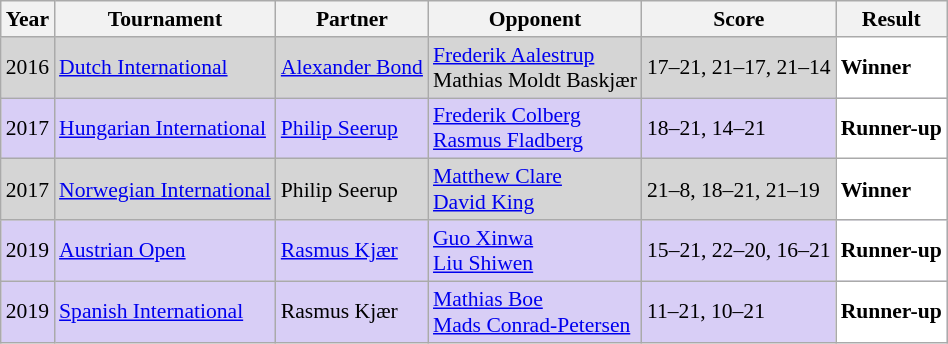<table class="sortable wikitable" style="font-size: 90%;">
<tr>
<th>Year</th>
<th>Tournament</th>
<th>Partner</th>
<th>Opponent</th>
<th>Score</th>
<th>Result</th>
</tr>
<tr style="background:#D5D5D5">
<td align="center">2016</td>
<td align="left"><a href='#'>Dutch International</a></td>
<td align="left"> <a href='#'>Alexander Bond</a></td>
<td align="left"> <a href='#'>Frederik Aalestrup</a><br> Mathias Moldt Baskjær</td>
<td align="left">17–21, 21–17, 21–14</td>
<td style="text-align:left; background:white"> <strong>Winner</strong></td>
</tr>
<tr style="background:#D8CEF6">
<td align="center">2017</td>
<td align="left"><a href='#'>Hungarian International</a></td>
<td align="left"> <a href='#'>Philip Seerup</a></td>
<td align="left"> <a href='#'>Frederik Colberg</a><br> <a href='#'>Rasmus Fladberg</a></td>
<td align="left">18–21, 14–21</td>
<td style="text-align:left; background:white"> <strong>Runner-up</strong></td>
</tr>
<tr style="background:#D5D5D5">
<td align="center">2017</td>
<td align="left"><a href='#'>Norwegian International</a></td>
<td align="left"> Philip Seerup</td>
<td align="left"> <a href='#'>Matthew Clare</a><br> <a href='#'>David King</a></td>
<td align="left">21–8, 18–21, 21–19</td>
<td style="text-align:left; background:white"> <strong>Winner</strong></td>
</tr>
<tr style="background:#D8CEF6">
<td align="center">2019</td>
<td align="left"><a href='#'>Austrian Open</a></td>
<td align="left"> <a href='#'>Rasmus Kjær</a></td>
<td align="left"> <a href='#'>Guo Xinwa</a><br> <a href='#'>Liu Shiwen</a></td>
<td align="left">15–21, 22–20, 16–21</td>
<td style="text-align:left; background:white"> <strong>Runner-up</strong></td>
</tr>
<tr style="background:#D8CEF6">
<td align="center">2019</td>
<td align="left"><a href='#'>Spanish International</a></td>
<td align="left"> Rasmus Kjær</td>
<td align="left"> <a href='#'>Mathias Boe</a><br> <a href='#'>Mads Conrad-Petersen</a></td>
<td align="left">11–21, 10–21</td>
<td style="text-align:left; background:white"> <strong>Runner-up</strong></td>
</tr>
</table>
